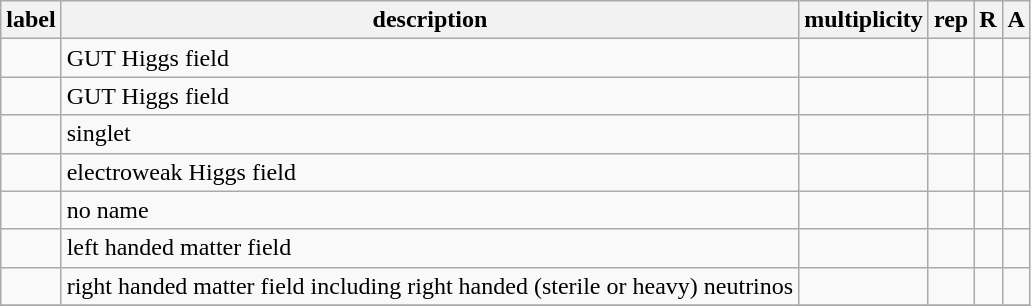<table class="wikitable">
<tr>
<th>label</th>
<th>description</th>
<th>multiplicity</th>
<th> rep</th>
<th>R</th>
<th>A</th>
</tr>
<tr>
<td></td>
<td>GUT Higgs field</td>
<td></td>
<td></td>
<td></td>
<td></td>
</tr>
<tr>
<td></td>
<td>GUT Higgs field</td>
<td></td>
<td></td>
<td></td>
<td></td>
</tr>
<tr>
<td></td>
<td>singlet</td>
<td></td>
<td></td>
<td></td>
<td></td>
</tr>
<tr>
<td></td>
<td>electroweak Higgs field</td>
<td></td>
<td></td>
<td></td>
<td></td>
</tr>
<tr>
<td></td>
<td>no name</td>
<td></td>
<td></td>
<td></td>
<td></td>
</tr>
<tr>
<td></td>
<td>left handed matter field</td>
<td></td>
<td></td>
<td></td>
<td></td>
</tr>
<tr>
<td></td>
<td>right handed matter field including right handed (sterile or heavy) neutrinos</td>
<td></td>
<td></td>
<td></td>
<td></td>
</tr>
<tr>
</tr>
</table>
